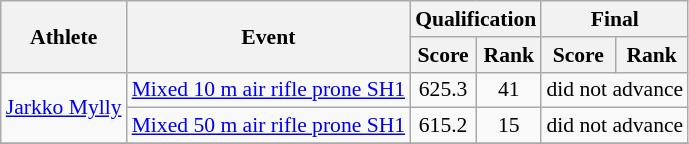<table class=wikitable style="font-size:90%">
<tr>
<th rowspan="2">Athlete</th>
<th rowspan="2">Event</th>
<th colspan="2">Qualification</th>
<th colspan="2">Final</th>
</tr>
<tr>
<th>Score</th>
<th>Rank</th>
<th>Score</th>
<th>Rank</th>
</tr>
<tr align=center>
<td align=left rowspan=2><a href='#'>Jarkko Mylly</a></td>
<td align=left><a href='#'>Mixed 10 m air rifle prone SH1</a></td>
<td>625.3</td>
<td>41</td>
<td colspan=2>did not advance</td>
</tr>
<tr align=center>
<td align=left><a href='#'>Mixed 50 m air rifle prone SH1</a></td>
<td>615.2</td>
<td>15</td>
<td colspan=2>did not advance</td>
</tr>
<tr>
</tr>
</table>
